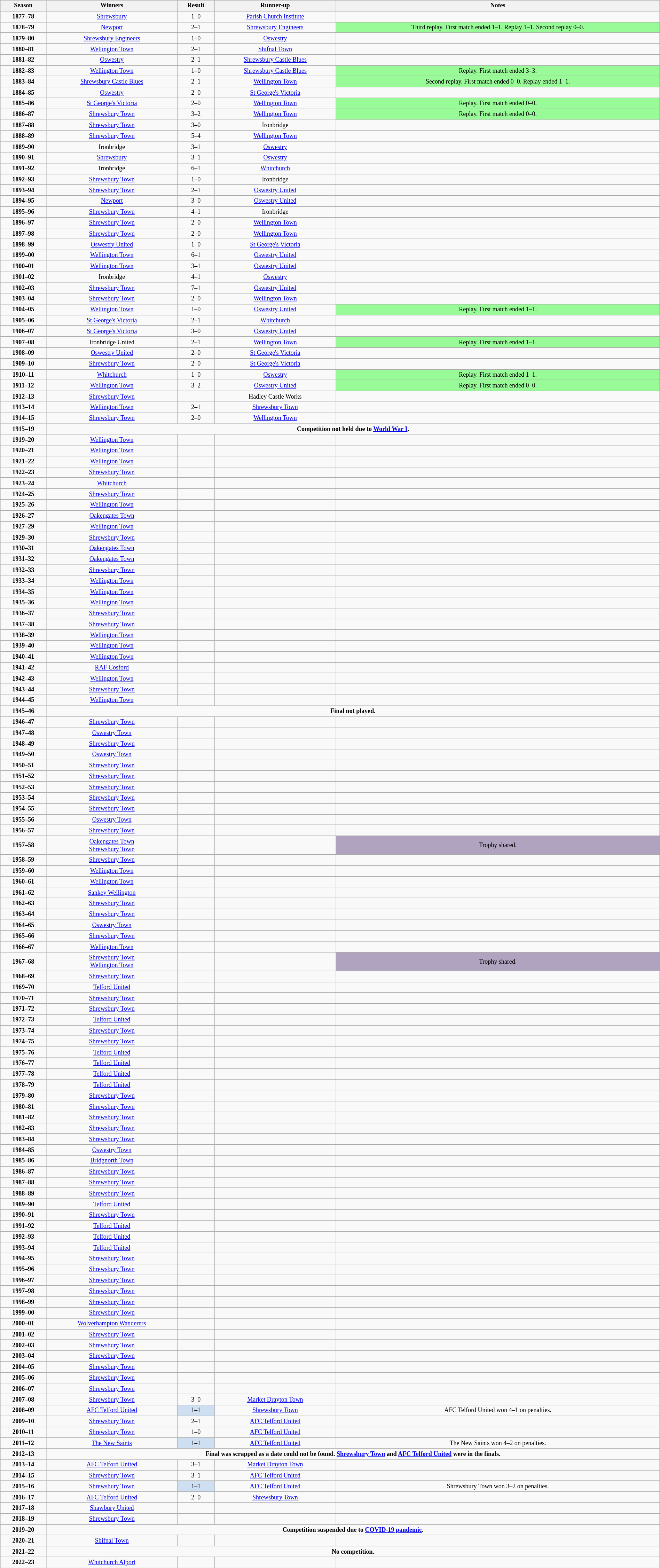<table class="wikitable" style="text-align: center; width: 100%; font-size: 12px">
<tr>
<th>Season</th>
<th>Winners</th>
<th>Result</th>
<th>Runner-up</th>
<th>Notes</th>
</tr>
<tr>
<td><strong>1877–78</strong></td>
<td><a href='#'>Shrewsbury</a></td>
<td>1–0</td>
<td><a href='#'>Parish Church Institute</a></td>
<td></td>
</tr>
<tr>
<td><strong>1878–79</strong></td>
<td><a href='#'>Newport</a></td>
<td>2–1</td>
<td><a href='#'>Shrewsbury Engineers</a></td>
<td style="background-color:#98FB98">Third replay. First match ended 1–1. Replay 1–1. Second replay 0–0.</td>
</tr>
<tr>
<td><strong>1879–80</strong></td>
<td><a href='#'>Shrewsbury Engineers</a></td>
<td>1–0</td>
<td><a href='#'>Oswestry</a></td>
<td></td>
</tr>
<tr>
<td><strong>1880–81</strong></td>
<td><a href='#'>Wellington Town</a></td>
<td>2–1</td>
<td><a href='#'>Shifnal Town</a></td>
<td></td>
</tr>
<tr>
<td><strong>1881–82</strong></td>
<td><a href='#'>Oswestry</a></td>
<td>2–1</td>
<td><a href='#'>Shrewsbury Castle Blues</a></td>
<td></td>
</tr>
<tr>
<td><strong>1882–83</strong></td>
<td><a href='#'>Wellington Town</a></td>
<td>1–0</td>
<td><a href='#'>Shrewsbury Castle Blues</a></td>
<td style="background-color:#98FB98">Replay. First match ended 3–3.</td>
</tr>
<tr>
<td><strong>1883–84</strong></td>
<td><a href='#'>Shrewsbury Castle Blues</a></td>
<td>2–1</td>
<td><a href='#'>Wellington Town</a></td>
<td style="background-color:#98FB98">Second replay. First match ended 0–0. Replay ended 1–1.</td>
</tr>
<tr>
<td><strong>1884–85</strong></td>
<td><a href='#'>Oswestry</a></td>
<td>2–0</td>
<td><a href='#'>St George's Victoria</a></td>
<td></td>
</tr>
<tr>
<td><strong>1885–86</strong></td>
<td><a href='#'>St George's Victoria</a></td>
<td>2–0</td>
<td><a href='#'>Wellington Town</a></td>
<td style="background-color:#98FB98">Replay. First match ended 0–0.</td>
</tr>
<tr>
<td><strong>1886–87</strong></td>
<td><a href='#'>Shrewsbury Town</a></td>
<td>3–2</td>
<td><a href='#'>Wellington Town</a></td>
<td style="background-color:#98FB98">Replay. First match ended 0–0.</td>
</tr>
<tr>
<td><strong>1887–88</strong></td>
<td><a href='#'>Shrewsbury Town</a></td>
<td>3–0</td>
<td>Ironbridge</td>
<td></td>
</tr>
<tr>
<td><strong>1888–89</strong></td>
<td><a href='#'>Shrewsbury Town</a></td>
<td>5–4</td>
<td><a href='#'>Wellington Town</a></td>
<td></td>
</tr>
<tr>
<td><strong>1889–90</strong></td>
<td>Ironbridge</td>
<td>3–1</td>
<td><a href='#'>Oswestry</a></td>
<td></td>
</tr>
<tr>
<td><strong>1890–91</strong></td>
<td><a href='#'>Shrewsbury</a></td>
<td>3–1</td>
<td><a href='#'>Oswestry</a></td>
<td></td>
</tr>
<tr>
<td><strong>1891–92</strong></td>
<td>Ironbridge</td>
<td>6–1</td>
<td><a href='#'>Whitchurch</a></td>
<td></td>
</tr>
<tr>
<td><strong>1892–93</strong></td>
<td><a href='#'>Shrewsbury Town</a></td>
<td>1–0</td>
<td>Ironbridge</td>
<td></td>
</tr>
<tr>
<td><strong>1893–94</strong></td>
<td><a href='#'>Shrewsbury Town</a></td>
<td>2–1</td>
<td><a href='#'>Oswestry United</a></td>
<td></td>
</tr>
<tr>
<td><strong>1894–95</strong></td>
<td><a href='#'>Newport</a></td>
<td>3–0</td>
<td><a href='#'>Oswestry United</a></td>
<td></td>
</tr>
<tr>
<td><strong>1895–96</strong></td>
<td><a href='#'>Shrewsbury Town</a></td>
<td>4–1</td>
<td>Ironbridge</td>
<td></td>
</tr>
<tr>
<td><strong>1896–97</strong></td>
<td><a href='#'>Shrewsbury Town</a></td>
<td>2–0</td>
<td><a href='#'>Wellington Town</a></td>
<td></td>
</tr>
<tr>
<td><strong>1897–98</strong></td>
<td><a href='#'>Shrewsbury Town</a></td>
<td>2–0</td>
<td><a href='#'>Wellington Town</a></td>
<td></td>
</tr>
<tr>
<td><strong>1898–99</strong></td>
<td><a href='#'>Oswestry United</a></td>
<td>1–0</td>
<td><a href='#'>St George's Victoria</a></td>
<td></td>
</tr>
<tr>
<td><strong>1899–00</strong></td>
<td><a href='#'>Wellington Town</a></td>
<td>6–1</td>
<td><a href='#'>Oswestry United</a></td>
<td></td>
</tr>
<tr>
<td><strong>1900–01</strong></td>
<td><a href='#'>Wellington Town</a></td>
<td>3–1</td>
<td><a href='#'>Oswestry United</a></td>
<td></td>
</tr>
<tr>
<td><strong>1901–02</strong></td>
<td>Ironbridge</td>
<td>4–1</td>
<td><a href='#'>Oswestry</a></td>
<td></td>
</tr>
<tr>
<td><strong>1902–03</strong></td>
<td><a href='#'>Shrewsbury Town</a></td>
<td>7–1</td>
<td><a href='#'>Oswestry United</a></td>
<td></td>
</tr>
<tr>
<td><strong>1903–04</strong></td>
<td><a href='#'>Shrewsbury Town</a></td>
<td>2–0</td>
<td><a href='#'>Wellington Town</a></td>
<td></td>
</tr>
<tr>
<td><strong>1904–05</strong></td>
<td><a href='#'>Wellington Town</a></td>
<td>1–0</td>
<td><a href='#'>Oswestry United</a></td>
<td style="background-color:#98FB98">Replay. First match ended 1–1.</td>
</tr>
<tr>
<td><strong>1905–06</strong></td>
<td><a href='#'>St George's Victoria</a></td>
<td>2–1</td>
<td><a href='#'>Whitchurch</a></td>
<td></td>
</tr>
<tr>
<td><strong>1906–07</strong></td>
<td><a href='#'>St George's Victoria</a></td>
<td>3–0</td>
<td><a href='#'>Oswestry United</a></td>
<td></td>
</tr>
<tr>
<td><strong>1907–08</strong></td>
<td>Ironbridge United</td>
<td>2–1</td>
<td><a href='#'>Wellington Town</a></td>
<td style="background-color:#98FB98">Replay. First match ended 1–1.</td>
</tr>
<tr>
<td><strong>1908–09</strong></td>
<td><a href='#'>Oswestry United</a></td>
<td>2–0</td>
<td><a href='#'>St George's Victoria</a></td>
<td></td>
</tr>
<tr>
<td><strong>1909–10</strong></td>
<td><a href='#'>Shrewsbury Town</a></td>
<td>2–0</td>
<td><a href='#'>St George's Victoria</a></td>
<td></td>
</tr>
<tr>
<td><strong>1910–11</strong></td>
<td><a href='#'>Whitchurch</a></td>
<td>1–0</td>
<td><a href='#'>Oswestry</a></td>
<td style="background-color:#98FB98">Replay. First match ended 1–1.</td>
</tr>
<tr>
<td><strong>1911–12</strong></td>
<td><a href='#'>Wellington Town</a></td>
<td>3–2</td>
<td><a href='#'>Oswestry United</a></td>
<td style="background-color:#98FB98">Replay. First match ended 0–0.</td>
</tr>
<tr>
<td><strong>1912–13</strong></td>
<td><a href='#'>Shrewsbury Town</a></td>
<td></td>
<td>Hadley Castle Works</td>
<td></td>
</tr>
<tr>
<td><strong>1913–14</strong></td>
<td><a href='#'>Wellington Town</a></td>
<td>2–1</td>
<td><a href='#'>Shrewsbury Town</a></td>
<td></td>
</tr>
<tr>
<td><strong>1914–15</strong></td>
<td><a href='#'>Shrewsbury Town</a></td>
<td>2–0</td>
<td><a href='#'>Wellington Town</a></td>
<td></td>
</tr>
<tr>
<td><strong>1915–19</strong></td>
<td colspan=5><strong>Competition not held due to <a href='#'>World War I</a>.</strong></td>
</tr>
<tr>
<td><strong>1919–20</strong></td>
<td><a href='#'>Wellington Town</a></td>
<td></td>
<td></td>
<td></td>
</tr>
<tr>
<td><strong>1920–21</strong></td>
<td><a href='#'>Wellington Town</a></td>
<td></td>
<td></td>
<td></td>
</tr>
<tr>
<td><strong>1921–22</strong></td>
<td><a href='#'>Wellington Town</a></td>
<td></td>
<td></td>
<td></td>
</tr>
<tr>
<td><strong>1922–23</strong></td>
<td><a href='#'>Shrewsbury Town</a></td>
<td></td>
<td></td>
<td></td>
</tr>
<tr>
<td><strong>1923–24</strong></td>
<td><a href='#'>Whitchurch</a></td>
<td></td>
<td></td>
<td></td>
</tr>
<tr>
<td><strong>1924–25</strong></td>
<td><a href='#'>Shrewsbury Town</a></td>
<td></td>
<td></td>
<td></td>
</tr>
<tr>
<td><strong>1925–26</strong></td>
<td><a href='#'>Wellington Town</a></td>
<td></td>
<td></td>
<td></td>
</tr>
<tr>
<td><strong>1926–27</strong></td>
<td><a href='#'>Oakengates Town</a></td>
<td></td>
<td></td>
<td></td>
</tr>
<tr>
<td><strong>1927–29</strong></td>
<td><a href='#'>Wellington Town</a></td>
<td></td>
<td></td>
<td></td>
</tr>
<tr>
<td><strong>1929–30</strong></td>
<td><a href='#'>Shrewsbury Town</a></td>
<td></td>
<td></td>
<td></td>
</tr>
<tr>
<td><strong>1930–31</strong></td>
<td><a href='#'>Oakengates Town</a></td>
<td></td>
<td></td>
<td></td>
</tr>
<tr>
<td><strong>1931–32</strong></td>
<td><a href='#'>Oakengates Town</a></td>
<td></td>
<td></td>
<td></td>
</tr>
<tr>
<td><strong>1932–33</strong></td>
<td><a href='#'>Shrewsbury Town</a></td>
<td></td>
<td></td>
<td></td>
</tr>
<tr>
<td><strong>1933–34</strong></td>
<td><a href='#'>Wellington Town</a></td>
<td></td>
<td></td>
<td></td>
</tr>
<tr>
<td><strong>1934–35</strong></td>
<td><a href='#'>Wellington Town</a></td>
<td></td>
<td></td>
<td></td>
</tr>
<tr>
<td><strong>1935–36</strong></td>
<td><a href='#'>Wellington Town</a></td>
<td></td>
<td></td>
<td></td>
</tr>
<tr>
<td><strong>1936–37</strong></td>
<td><a href='#'>Shrewsbury Town</a></td>
<td></td>
<td></td>
<td></td>
</tr>
<tr>
<td><strong>1937–38</strong></td>
<td><a href='#'>Shrewsbury Town</a></td>
<td></td>
<td></td>
<td></td>
</tr>
<tr>
<td><strong>1938–39</strong></td>
<td><a href='#'>Wellington Town</a></td>
<td></td>
<td></td>
<td></td>
</tr>
<tr>
<td><strong>1939–40</strong></td>
<td><a href='#'>Wellington Town</a></td>
<td></td>
<td></td>
<td></td>
</tr>
<tr>
<td><strong>1940–41</strong></td>
<td><a href='#'>Wellington Town</a></td>
<td></td>
<td></td>
<td></td>
</tr>
<tr>
<td><strong>1941–42</strong></td>
<td><a href='#'>RAF Cosford</a></td>
<td></td>
<td></td>
<td></td>
</tr>
<tr>
<td><strong>1942–43</strong></td>
<td><a href='#'>Wellington Town</a></td>
<td></td>
<td></td>
<td></td>
</tr>
<tr>
<td><strong>1943–44</strong></td>
<td><a href='#'>Shrewsbury Town</a></td>
<td></td>
<td></td>
<td></td>
</tr>
<tr>
<td><strong>1944–45</strong></td>
<td><a href='#'>Wellington Town</a></td>
<td></td>
<td></td>
<td></td>
</tr>
<tr>
<td><strong>1945–46</strong></td>
<td colspan=5><strong>Final not played.</strong></td>
</tr>
<tr>
<td><strong>1946–47</strong></td>
<td><a href='#'>Shrewsbury Town</a></td>
<td></td>
<td></td>
<td></td>
</tr>
<tr>
<td><strong>1947–48</strong></td>
<td><a href='#'>Oswestry Town</a></td>
<td></td>
<td></td>
<td></td>
</tr>
<tr>
<td><strong>1948–49</strong></td>
<td><a href='#'>Shrewsbury Town</a></td>
<td></td>
<td></td>
<td></td>
</tr>
<tr>
<td><strong>1949–50</strong></td>
<td><a href='#'>Oswestry Town</a></td>
<td></td>
<td></td>
<td></td>
</tr>
<tr>
<td><strong>1950–51</strong></td>
<td><a href='#'>Shrewsbury Town</a></td>
<td></td>
<td></td>
<td></td>
</tr>
<tr>
<td><strong>1951–52</strong></td>
<td><a href='#'>Shrewsbury Town</a></td>
<td></td>
<td></td>
<td></td>
</tr>
<tr>
<td><strong>1952–53</strong></td>
<td><a href='#'>Shrewsbury Town</a></td>
<td></td>
<td></td>
<td></td>
</tr>
<tr>
<td><strong>1953–54</strong></td>
<td><a href='#'>Shrewsbury Town</a></td>
<td></td>
<td></td>
<td></td>
</tr>
<tr>
<td><strong>1954–55</strong></td>
<td><a href='#'>Shrewsbury Town</a></td>
<td></td>
<td></td>
<td></td>
</tr>
<tr>
<td><strong>1955–56</strong></td>
<td><a href='#'>Oswestry Town</a></td>
<td></td>
<td></td>
<td></td>
</tr>
<tr>
<td><strong>1956–57</strong></td>
<td><a href='#'>Shrewsbury Town</a></td>
<td></td>
<td></td>
<td></td>
</tr>
<tr>
<td><strong>1957–58</strong></td>
<td><a href='#'>Oakengates Town</a><br><a href='#'>Shrewsbury Town</a></td>
<td></td>
<td></td>
<td style="background-color:#afa3bf">Trophy shared.</td>
</tr>
<tr>
<td><strong>1958–59</strong></td>
<td><a href='#'>Shrewsbury Town</a></td>
<td></td>
<td></td>
<td></td>
</tr>
<tr>
<td><strong>1959–60</strong></td>
<td><a href='#'>Wellington Town</a></td>
<td></td>
<td></td>
<td></td>
</tr>
<tr>
<td><strong>1960–61</strong></td>
<td><a href='#'>Wellington Town</a></td>
<td></td>
<td></td>
<td></td>
</tr>
<tr>
<td><strong>1961–62</strong></td>
<td><a href='#'>Sankey Wellington</a></td>
<td></td>
<td></td>
<td></td>
</tr>
<tr>
<td><strong>1962–63</strong></td>
<td><a href='#'>Shrewsbury Town</a></td>
<td></td>
<td></td>
<td></td>
</tr>
<tr>
<td><strong>1963–64</strong></td>
<td><a href='#'>Shrewsbury Town</a></td>
<td></td>
<td></td>
<td></td>
</tr>
<tr>
<td><strong>1964–65</strong></td>
<td><a href='#'>Oswestry Town</a></td>
<td></td>
<td></td>
<td></td>
</tr>
<tr>
<td><strong>1965–66</strong></td>
<td><a href='#'>Shrewsbury Town</a></td>
<td></td>
<td></td>
<td></td>
</tr>
<tr>
<td><strong>1966–67</strong></td>
<td><a href='#'>Wellington Town</a></td>
<td></td>
<td></td>
<td></td>
</tr>
<tr>
<td><strong>1967–68</strong></td>
<td><a href='#'>Shrewsbury Town</a><br><a href='#'>Wellington Town</a></td>
<td></td>
<td></td>
<td style="background-color:#afa3bf">Trophy shared.</td>
</tr>
<tr>
<td><strong>1968–69</strong></td>
<td><a href='#'>Shrewsbury Town</a></td>
<td></td>
<td></td>
<td></td>
</tr>
<tr>
<td><strong>1969–70</strong></td>
<td><a href='#'>Telford United</a></td>
<td></td>
<td></td>
<td></td>
</tr>
<tr>
<td><strong>1970–71</strong></td>
<td><a href='#'>Shrewsbury Town</a></td>
<td></td>
<td></td>
<td></td>
</tr>
<tr>
<td><strong>1971–72</strong></td>
<td><a href='#'>Shrewsbury Town</a></td>
<td></td>
<td></td>
<td></td>
</tr>
<tr>
<td><strong>1972–73</strong></td>
<td><a href='#'>Telford United</a></td>
<td></td>
<td></td>
<td></td>
</tr>
<tr>
<td><strong>1973–74</strong></td>
<td><a href='#'>Shrewsbury Town</a></td>
<td></td>
<td></td>
<td></td>
</tr>
<tr>
<td><strong>1974–75</strong></td>
<td><a href='#'>Shrewsbury Town</a></td>
<td></td>
<td></td>
<td></td>
</tr>
<tr>
<td><strong>1975–76</strong></td>
<td><a href='#'>Telford United</a></td>
<td></td>
<td></td>
<td></td>
</tr>
<tr>
<td><strong>1976–77</strong></td>
<td><a href='#'>Telford United</a></td>
<td></td>
<td></td>
<td></td>
</tr>
<tr>
<td><strong>1977–78</strong></td>
<td><a href='#'>Telford United</a></td>
<td></td>
<td></td>
<td></td>
</tr>
<tr>
<td><strong>1978–79</strong></td>
<td><a href='#'>Telford United</a></td>
<td></td>
<td></td>
<td></td>
</tr>
<tr>
<td><strong>1979–80</strong></td>
<td><a href='#'>Shrewsbury Town</a></td>
<td></td>
<td></td>
<td></td>
</tr>
<tr>
<td><strong>1980–81</strong></td>
<td><a href='#'>Shrewsbury Town</a></td>
<td></td>
<td></td>
<td></td>
</tr>
<tr>
<td><strong>1981–82</strong></td>
<td><a href='#'>Shrewsbury Town</a></td>
<td></td>
<td></td>
<td></td>
</tr>
<tr>
<td><strong>1982–83</strong></td>
<td><a href='#'>Shrewsbury Town</a></td>
<td></td>
<td></td>
<td></td>
</tr>
<tr>
<td><strong>1983–84</strong></td>
<td><a href='#'>Shrewsbury Town</a></td>
<td></td>
<td></td>
<td></td>
</tr>
<tr>
<td><strong>1984–85</strong></td>
<td><a href='#'>Oswestry Town</a></td>
<td></td>
<td></td>
<td></td>
</tr>
<tr>
<td><strong>1985–86</strong></td>
<td><a href='#'>Bridgnorth Town</a></td>
<td></td>
<td></td>
<td></td>
</tr>
<tr>
<td><strong>1986–87</strong></td>
<td><a href='#'>Shrewsbury Town</a></td>
<td></td>
<td></td>
<td></td>
</tr>
<tr>
<td><strong>1987–88</strong></td>
<td><a href='#'>Shrewsbury Town</a></td>
<td></td>
<td></td>
<td></td>
</tr>
<tr>
<td><strong>1988–89</strong></td>
<td><a href='#'>Shrewsbury Town</a></td>
<td></td>
<td></td>
<td></td>
</tr>
<tr>
<td><strong>1989–90</strong></td>
<td><a href='#'>Telford United</a></td>
<td></td>
<td></td>
<td></td>
</tr>
<tr>
<td><strong>1990–91</strong></td>
<td><a href='#'>Shrewsbury Town</a></td>
<td></td>
<td></td>
<td></td>
</tr>
<tr>
<td><strong>1991–92</strong></td>
<td><a href='#'>Telford United</a></td>
<td></td>
<td></td>
<td></td>
</tr>
<tr>
<td><strong>1992–93</strong></td>
<td><a href='#'>Telford United</a></td>
<td></td>
<td></td>
<td></td>
</tr>
<tr>
<td><strong>1993–94</strong></td>
<td><a href='#'>Telford United</a></td>
<td></td>
<td></td>
<td></td>
</tr>
<tr>
<td><strong>1994–95</strong></td>
<td><a href='#'>Shrewsbury Town</a></td>
<td></td>
<td></td>
<td></td>
</tr>
<tr>
<td><strong>1995–96</strong></td>
<td><a href='#'>Shrewsbury Town</a></td>
<td></td>
<td></td>
<td></td>
</tr>
<tr>
<td><strong>1996–97</strong></td>
<td><a href='#'>Shrewsbury Town</a></td>
<td></td>
<td></td>
<td></td>
</tr>
<tr>
<td><strong>1997–98</strong></td>
<td><a href='#'>Shrewsbury Town</a></td>
<td></td>
<td></td>
<td></td>
</tr>
<tr>
<td><strong>1998–99</strong></td>
<td><a href='#'>Shrewsbury Town</a></td>
<td></td>
<td></td>
<td></td>
</tr>
<tr>
<td><strong>1999–00</strong></td>
<td><a href='#'>Shrewsbury Town</a></td>
<td></td>
<td></td>
<td></td>
</tr>
<tr>
<td><strong>2000–01</strong></td>
<td><a href='#'>Wolverhampton Wanderers</a></td>
<td></td>
<td></td>
<td></td>
</tr>
<tr>
<td><strong>2001–02</strong></td>
<td><a href='#'>Shrewsbury Town</a></td>
<td></td>
<td></td>
<td></td>
</tr>
<tr>
<td><strong>2002–03</strong></td>
<td><a href='#'>Shrewsbury Town</a></td>
<td></td>
<td></td>
<td></td>
</tr>
<tr>
<td><strong>2003–04</strong></td>
<td><a href='#'>Shrewsbury Town</a></td>
<td></td>
<td></td>
<td></td>
</tr>
<tr>
<td><strong>2004–05</strong></td>
<td><a href='#'>Shrewsbury Town</a></td>
<td></td>
<td></td>
<td></td>
</tr>
<tr>
<td><strong>2005–06</strong></td>
<td><a href='#'>Shrewsbury Town</a></td>
<td></td>
<td></td>
<td></td>
</tr>
<tr>
<td><strong>2006–07</strong></td>
<td><a href='#'>Shrewsbury Town</a></td>
<td></td>
<td></td>
<td></td>
</tr>
<tr>
<td><strong>2007–08</strong></td>
<td><a href='#'>Shrewsbury Town</a></td>
<td>3–0</td>
<td><a href='#'>Market Drayton Town</a></td>
<td></td>
</tr>
<tr>
<td><strong>2008–09</strong></td>
<td><a href='#'>AFC Telford United</a></td>
<td style="background-color:#cedff2">1–1</td>
<td><a href='#'>Shrewsbury Town</a></td>
<td>AFC Telford United won 4–1 on penalties.</td>
</tr>
<tr>
<td><strong>2009–10</strong></td>
<td><a href='#'>Shrewsbury Town</a></td>
<td>2–1</td>
<td><a href='#'>AFC Telford United</a></td>
<td></td>
</tr>
<tr>
<td><strong>2010–11</strong></td>
<td><a href='#'>Shrewsbury Town</a></td>
<td>1–0</td>
<td><a href='#'>AFC Telford United</a></td>
<td></td>
</tr>
<tr>
<td><strong>2011–12</strong></td>
<td><a href='#'>The New Saints</a></td>
<td style="background-color:#cedff2">1–1</td>
<td><a href='#'>AFC Telford United</a></td>
<td>The New Saints won 4–2 on penalties.</td>
</tr>
<tr>
<td><strong>2012–13</strong></td>
<td colspan=5><strong>Final was scrapped as a date could not be found. <a href='#'>Shrewsbury Town</a> and <a href='#'>AFC Telford United</a> were in the finals.</strong></td>
</tr>
<tr>
<td><strong>2013–14</strong></td>
<td><a href='#'>AFC Telford United</a></td>
<td>3–1</td>
<td><a href='#'>Market Drayton Town</a></td>
<td></td>
</tr>
<tr>
<td><strong>2014–15</strong></td>
<td><a href='#'>Shrewsbury Town</a></td>
<td>3–1</td>
<td><a href='#'>AFC Telford United</a></td>
<td></td>
</tr>
<tr>
<td><strong>2015–16</strong></td>
<td><a href='#'>Shrewsbury Town</a></td>
<td style="background-color:#cedff2">1–1</td>
<td><a href='#'>AFC Telford United</a></td>
<td>Shrewsbury Town won 3–2 on penalties.</td>
</tr>
<tr>
<td><strong>2016–17</strong></td>
<td><a href='#'>AFC Telford United</a></td>
<td>2–0</td>
<td><a href='#'>Shrewsbury Town</a></td>
<td></td>
</tr>
<tr>
<td><strong>2017–18</strong></td>
<td><a href='#'>Shawbury United</a></td>
<td></td>
<td></td>
<td></td>
</tr>
<tr>
<td><strong>2018–19</strong></td>
<td><a href='#'>Shrewsbury Town</a></td>
<td></td>
<td></td>
<td></td>
</tr>
<tr>
<td><strong>2019–20</strong></td>
<td colspan=5><strong>Competition suspended due to <a href='#'>COVID-19 pandemic</a>.</strong></td>
</tr>
<tr>
<td><strong>2020–21</strong></td>
<td><a href='#'>Shifnal Town</a></td>
<td></td>
<td></td>
<td></td>
</tr>
<tr>
<td><strong>2021–22</strong></td>
<td colspan=5><strong>No competition.</strong></td>
</tr>
<tr>
<td><strong>2022–23</strong></td>
<td><a href='#'>Whitchurch Alport</a></td>
<td></td>
<td></td>
<td></td>
</tr>
</table>
